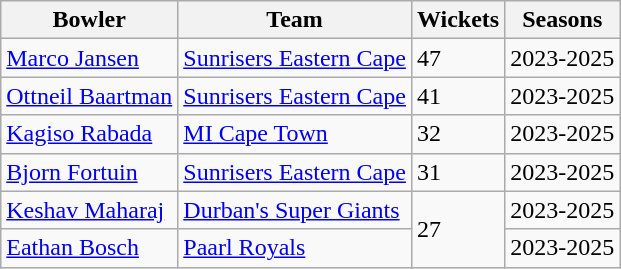<table class="wikitable">
<tr>
<th>Bowler</th>
<th>Team</th>
<th>Wickets</th>
<th>Seasons</th>
</tr>
<tr>
<td><a href='#'>Marco Jansen</a></td>
<td><a href='#'>Sunrisers Eastern Cape</a></td>
<td>47</td>
<td>2023-2025</td>
</tr>
<tr>
<td><a href='#'>Ottneil Baartman</a></td>
<td><a href='#'>Sunrisers Eastern Cape</a></td>
<td>41</td>
<td>2023-2025</td>
</tr>
<tr>
<td><a href='#'>Kagiso Rabada</a></td>
<td><a href='#'>MI Cape Town</a></td>
<td>32</td>
<td>2023-2025</td>
</tr>
<tr>
<td><a href='#'>Bjorn Fortuin</a></td>
<td><a href='#'>Sunrisers Eastern Cape</a></td>
<td>31</td>
<td>2023-2025</td>
</tr>
<tr>
<td><a href='#'>Keshav Maharaj</a></td>
<td><a href='#'>Durban's Super Giants</a></td>
<td rowspan="2">27</td>
<td>2023-2025</td>
</tr>
<tr>
<td><a href='#'>Eathan Bosch</a></td>
<td><a href='#'>Paarl Royals</a></td>
<td>2023-2025</td>
</tr>
</table>
